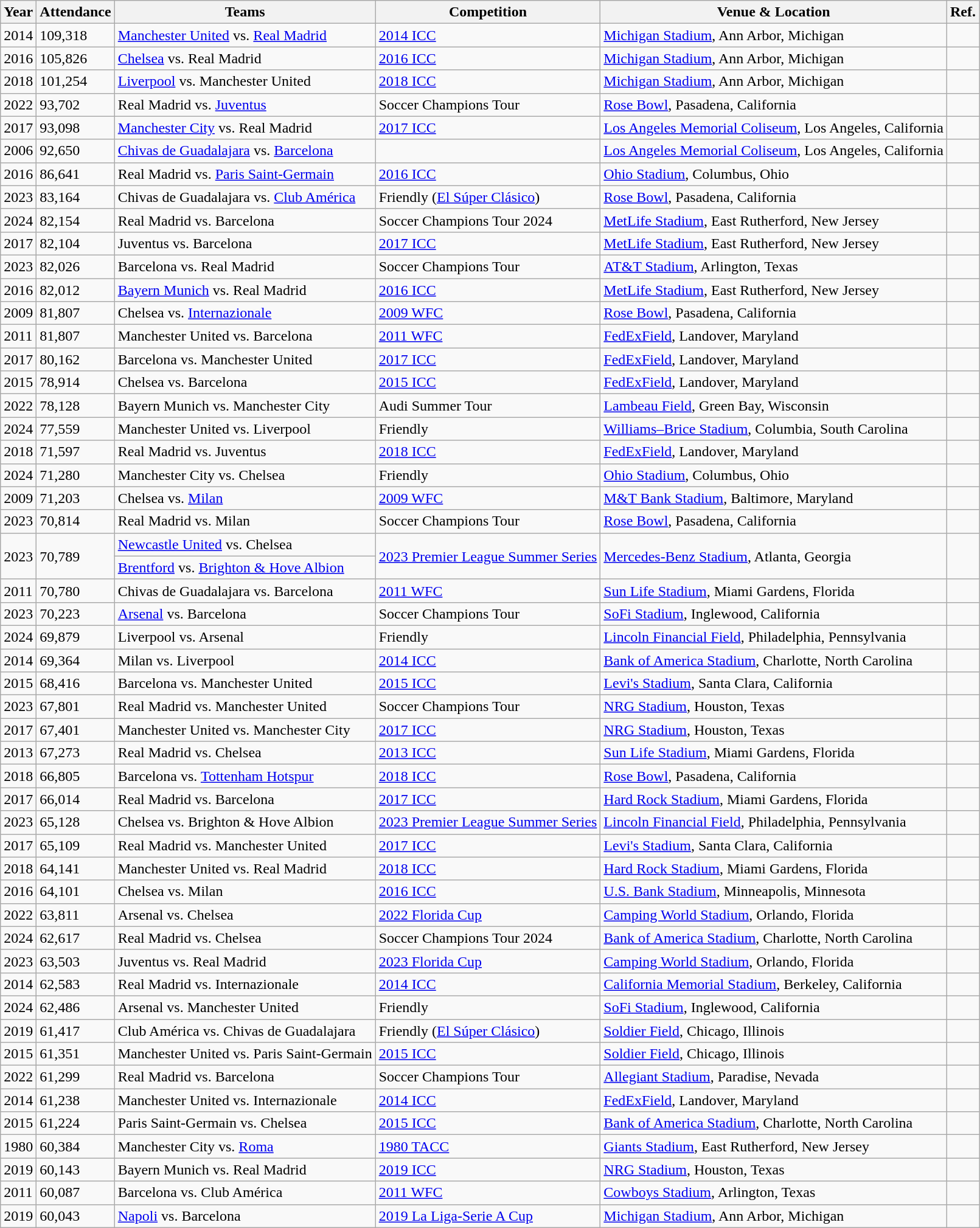<table class= "wikitable sortable">
<tr>
<th>Year</th>
<th>Attendance</th>
<th>Teams</th>
<th>Competition</th>
<th>Venue & Location</th>
<th>Ref.</th>
</tr>
<tr>
<td>2014</td>
<td>109,318</td>
<td><a href='#'>Manchester United</a> vs. <a href='#'>Real Madrid</a></td>
<td><a href='#'>2014 ICC</a></td>
<td><a href='#'>Michigan Stadium</a>, Ann Arbor, Michigan</td>
<td></td>
</tr>
<tr>
<td>2016</td>
<td>105,826</td>
<td><a href='#'>Chelsea</a> vs. Real Madrid</td>
<td><a href='#'>2016 ICC</a></td>
<td><a href='#'>Michigan Stadium</a>, Ann Arbor, Michigan</td>
<td></td>
</tr>
<tr>
<td>2018</td>
<td>101,254</td>
<td><a href='#'>Liverpool</a> vs. Manchester United</td>
<td><a href='#'>2018 ICC</a></td>
<td><a href='#'>Michigan Stadium</a>, Ann Arbor, Michigan</td>
<td></td>
</tr>
<tr>
<td>2022</td>
<td>93,702</td>
<td>Real Madrid vs. <a href='#'>Juventus</a></td>
<td>Soccer Champions Tour</td>
<td><a href='#'>Rose Bowl</a>, Pasadena, California</td>
<td></td>
</tr>
<tr>
<td>2017</td>
<td>93,098</td>
<td><a href='#'>Manchester City</a> vs. Real Madrid</td>
<td><a href='#'>2017 ICC</a></td>
<td><a href='#'>Los Angeles Memorial Coliseum</a>, Los Angeles, California</td>
<td></td>
</tr>
<tr>
<td>2006</td>
<td>92,650</td>
<td><a href='#'>Chivas de Guadalajara</a> vs. <a href='#'>Barcelona</a></td>
<td></td>
<td><a href='#'>Los Angeles Memorial Coliseum</a>, Los Angeles, California</td>
<td></td>
</tr>
<tr>
<td>2016</td>
<td>86,641</td>
<td>Real Madrid vs. <a href='#'>Paris Saint-Germain</a></td>
<td><a href='#'>2016 ICC</a></td>
<td><a href='#'>Ohio Stadium</a>, Columbus, Ohio</td>
<td></td>
</tr>
<tr>
<td>2023</td>
<td>83,164</td>
<td>Chivas de Guadalajara vs. <a href='#'>Club América</a></td>
<td>Friendly (<a href='#'>El Súper Clásico</a>)</td>
<td><a href='#'>Rose Bowl</a>, Pasadena, California</td>
<td></td>
</tr>
<tr>
<td>2024</td>
<td>82,154</td>
<td>Real Madrid vs. Barcelona</td>
<td>Soccer Champions Tour 2024</td>
<td><a href='#'>MetLife Stadium</a>, East Rutherford, New Jersey</td>
<td></td>
</tr>
<tr>
<td>2017</td>
<td>82,104</td>
<td>Juventus vs. Barcelona</td>
<td><a href='#'>2017 ICC</a></td>
<td><a href='#'>MetLife Stadium</a>, East Rutherford, New Jersey</td>
<td></td>
</tr>
<tr>
<td>2023</td>
<td>82,026</td>
<td>Barcelona vs. Real Madrid</td>
<td>Soccer Champions Tour</td>
<td><a href='#'>AT&T Stadium</a>, Arlington, Texas</td>
<td></td>
</tr>
<tr>
<td>2016</td>
<td>82,012</td>
<td><a href='#'>Bayern Munich</a> vs. Real Madrid</td>
<td><a href='#'>2016 ICC</a></td>
<td><a href='#'>MetLife Stadium</a>, East Rutherford, New Jersey</td>
<td></td>
</tr>
<tr>
<td>2009</td>
<td>81,807</td>
<td>Chelsea vs. <a href='#'>Internazionale</a></td>
<td><a href='#'>2009 WFC</a></td>
<td><a href='#'>Rose Bowl</a>, Pasadena, California</td>
<td></td>
</tr>
<tr>
<td>2011</td>
<td>81,807</td>
<td>Manchester United vs. Barcelona</td>
<td><a href='#'>2011 WFC</a></td>
<td><a href='#'>FedExField</a>, Landover, Maryland</td>
<td></td>
</tr>
<tr>
<td>2017</td>
<td>80,162</td>
<td>Barcelona vs. Manchester United</td>
<td><a href='#'>2017 ICC</a></td>
<td><a href='#'>FedExField</a>, Landover, Maryland</td>
<td></td>
</tr>
<tr>
<td>2015</td>
<td>78,914</td>
<td>Chelsea vs. Barcelona</td>
<td><a href='#'>2015 ICC</a></td>
<td><a href='#'>FedExField</a>, Landover, Maryland</td>
<td></td>
</tr>
<tr>
<td>2022</td>
<td>78,128</td>
<td>Bayern Munich vs. Manchester City</td>
<td>Audi Summer Tour</td>
<td><a href='#'>Lambeau Field</a>, Green Bay, Wisconsin</td>
<td></td>
</tr>
<tr>
<td>2024</td>
<td>77,559</td>
<td>Manchester United vs. Liverpool</td>
<td>Friendly</td>
<td><a href='#'>Williams–Brice Stadium</a>, Columbia, South Carolina</td>
<td></td>
</tr>
<tr>
<td>2018</td>
<td>71,597</td>
<td>Real Madrid vs. Juventus</td>
<td><a href='#'>2018 ICC</a></td>
<td><a href='#'>FedExField</a>, Landover, Maryland</td>
<td></td>
</tr>
<tr>
<td>2024</td>
<td>71,280</td>
<td>Manchester City vs. Chelsea</td>
<td>Friendly</td>
<td><a href='#'>Ohio Stadium</a>, Columbus, Ohio</td>
<td></td>
</tr>
<tr>
<td>2009</td>
<td>71,203</td>
<td>Chelsea vs. <a href='#'>Milan</a></td>
<td><a href='#'>2009 WFC</a></td>
<td><a href='#'>M&T Bank Stadium</a>, Baltimore, Maryland</td>
<td></td>
</tr>
<tr>
<td>2023</td>
<td>70,814</td>
<td>Real Madrid vs. Milan</td>
<td>Soccer Champions Tour</td>
<td><a href='#'>Rose Bowl</a>, Pasadena, California</td>
<td></td>
</tr>
<tr>
<td rowspan=2>2023</td>
<td rowspan=2>70,789</td>
<td><a href='#'>Newcastle United</a> vs. Chelsea</td>
<td rowspan=2><a href='#'>2023 Premier League Summer Series</a></td>
<td rowspan=2><a href='#'>Mercedes-Benz Stadium</a>, Atlanta, Georgia</td>
<td rowspan=2></td>
</tr>
<tr>
<td><a href='#'>Brentford</a> vs. <a href='#'>Brighton & Hove Albion</a></td>
</tr>
<tr>
<td>2011</td>
<td>70,780</td>
<td>Chivas de Guadalajara vs. Barcelona</td>
<td><a href='#'>2011 WFC</a></td>
<td><a href='#'>Sun Life Stadium</a>, Miami Gardens, Florida</td>
<td></td>
</tr>
<tr>
<td>2023</td>
<td>70,223</td>
<td><a href='#'>Arsenal</a> vs. Barcelona</td>
<td>Soccer Champions Tour</td>
<td><a href='#'>SoFi Stadium</a>, Inglewood, California</td>
<td></td>
</tr>
<tr>
<td>2024</td>
<td>69,879</td>
<td>Liverpool vs. Arsenal</td>
<td>Friendly</td>
<td><a href='#'>Lincoln Financial Field</a>, Philadelphia, Pennsylvania</td>
<td></td>
</tr>
<tr>
<td>2014</td>
<td>69,364</td>
<td>Milan vs. Liverpool</td>
<td><a href='#'>2014 ICC</a></td>
<td><a href='#'>Bank of America Stadium</a>, Charlotte, North Carolina</td>
<td></td>
</tr>
<tr>
<td>2015</td>
<td>68,416</td>
<td>Barcelona vs. Manchester United</td>
<td><a href='#'>2015 ICC</a></td>
<td><a href='#'>Levi's Stadium</a>, Santa Clara, California</td>
<td></td>
</tr>
<tr>
<td>2023</td>
<td>67,801</td>
<td>Real Madrid vs. Manchester United</td>
<td>Soccer Champions Tour</td>
<td><a href='#'>NRG Stadium</a>, Houston, Texas</td>
<td></td>
</tr>
<tr>
<td>2017</td>
<td>67,401</td>
<td>Manchester United vs. Manchester City</td>
<td><a href='#'>2017 ICC</a></td>
<td><a href='#'>NRG Stadium</a>, Houston, Texas</td>
<td></td>
</tr>
<tr>
<td>2013</td>
<td>67,273</td>
<td>Real Madrid vs. Chelsea</td>
<td><a href='#'>2013 ICC</a></td>
<td><a href='#'>Sun Life Stadium</a>, Miami Gardens, Florida</td>
<td></td>
</tr>
<tr>
<td>2018</td>
<td>66,805</td>
<td>Barcelona vs. <a href='#'>Tottenham Hotspur</a></td>
<td><a href='#'>2018 ICC</a></td>
<td><a href='#'>Rose Bowl</a>, Pasadena, California</td>
<td></td>
</tr>
<tr>
<td>2017</td>
<td>66,014</td>
<td>Real Madrid vs. Barcelona</td>
<td><a href='#'>2017 ICC</a></td>
<td><a href='#'>Hard Rock Stadium</a>, Miami Gardens, Florida</td>
<td></td>
</tr>
<tr>
<td>2023</td>
<td>65,128</td>
<td>Chelsea vs. Brighton & Hove Albion</td>
<td><a href='#'>2023 Premier League Summer Series</a></td>
<td><a href='#'>Lincoln Financial Field</a>, Philadelphia, Pennsylvania</td>
<td></td>
</tr>
<tr>
<td>2017</td>
<td>65,109</td>
<td>Real Madrid vs. Manchester United</td>
<td><a href='#'>2017 ICC</a></td>
<td><a href='#'>Levi's Stadium</a>, Santa Clara, California</td>
<td></td>
</tr>
<tr>
<td>2018</td>
<td>64,141</td>
<td>Manchester United vs. Real Madrid</td>
<td><a href='#'>2018 ICC</a></td>
<td><a href='#'>Hard Rock Stadium</a>, Miami Gardens, Florida</td>
<td></td>
</tr>
<tr>
<td>2016</td>
<td>64,101</td>
<td>Chelsea vs. Milan</td>
<td><a href='#'>2016 ICC</a></td>
<td><a href='#'>U.S. Bank Stadium</a>, Minneapolis, Minnesota</td>
<td></td>
</tr>
<tr>
<td>2022</td>
<td>63,811</td>
<td>Arsenal vs. Chelsea</td>
<td><a href='#'>2022 Florida Cup</a></td>
<td><a href='#'>Camping World Stadium</a>, Orlando, Florida</td>
<td></td>
</tr>
<tr>
<td>2024</td>
<td>62,617</td>
<td>Real Madrid vs. Chelsea</td>
<td>Soccer Champions Tour 2024</td>
<td><a href='#'>Bank of America Stadium</a>, Charlotte, North Carolina</td>
<td></td>
</tr>
<tr>
<td>2023</td>
<td>63,503</td>
<td>Juventus vs. Real Madrid</td>
<td><a href='#'>2023 Florida Cup</a></td>
<td><a href='#'>Camping World Stadium</a>, Orlando, Florida</td>
<td></td>
</tr>
<tr>
<td>2014</td>
<td>62,583</td>
<td>Real Madrid vs. Internazionale</td>
<td><a href='#'>2014 ICC</a></td>
<td><a href='#'>California Memorial Stadium</a>, Berkeley, California</td>
<td></td>
</tr>
<tr>
<td>2024</td>
<td>62,486</td>
<td>Arsenal vs. Manchester United</td>
<td>Friendly</td>
<td><a href='#'>SoFi Stadium</a>, Inglewood, California</td>
<td></td>
</tr>
<tr>
<td>2019</td>
<td>61,417</td>
<td>Club América vs. Chivas de Guadalajara</td>
<td>Friendly (<a href='#'>El Súper Clásico</a>)</td>
<td><a href='#'>Soldier Field</a>, Chicago, Illinois</td>
<td></td>
</tr>
<tr>
<td>2015</td>
<td>61,351</td>
<td>Manchester United vs. Paris Saint-Germain</td>
<td><a href='#'>2015 ICC</a></td>
<td><a href='#'>Soldier Field</a>, Chicago, Illinois</td>
<td></td>
</tr>
<tr>
<td>2022</td>
<td>61,299</td>
<td>Real Madrid vs. Barcelona</td>
<td>Soccer Champions Tour</td>
<td><a href='#'>Allegiant Stadium</a>, Paradise, Nevada</td>
<td></td>
</tr>
<tr>
<td>2014</td>
<td>61,238</td>
<td>Manchester United vs. Internazionale</td>
<td><a href='#'>2014 ICC</a></td>
<td><a href='#'>FedExField</a>, Landover, Maryland</td>
<td></td>
</tr>
<tr>
<td>2015</td>
<td>61,224</td>
<td>Paris Saint-Germain vs. Chelsea</td>
<td><a href='#'>2015 ICC</a></td>
<td><a href='#'>Bank of America Stadium</a>, Charlotte, North Carolina</td>
<td></td>
</tr>
<tr>
<td>1980</td>
<td>60,384</td>
<td>Manchester City vs. <a href='#'>Roma</a></td>
<td><a href='#'>1980 TACC</a></td>
<td><a href='#'>Giants Stadium</a>, East Rutherford, New Jersey</td>
<td></td>
</tr>
<tr>
<td>2019</td>
<td>60,143</td>
<td>Bayern Munich vs. Real Madrid</td>
<td><a href='#'>2019 ICC</a></td>
<td><a href='#'>NRG Stadium</a>, Houston, Texas</td>
<td></td>
</tr>
<tr>
<td>2011</td>
<td>60,087</td>
<td>Barcelona vs. Club América</td>
<td><a href='#'>2011 WFC</a></td>
<td><a href='#'>Cowboys Stadium</a>, Arlington, Texas</td>
<td></td>
</tr>
<tr>
<td>2019</td>
<td>60,043</td>
<td><a href='#'>Napoli</a> vs. Barcelona</td>
<td><a href='#'>2019 La Liga-Serie A Cup</a></td>
<td><a href='#'>Michigan Stadium</a>, Ann Arbor, Michigan</td>
<td></td>
</tr>
</table>
